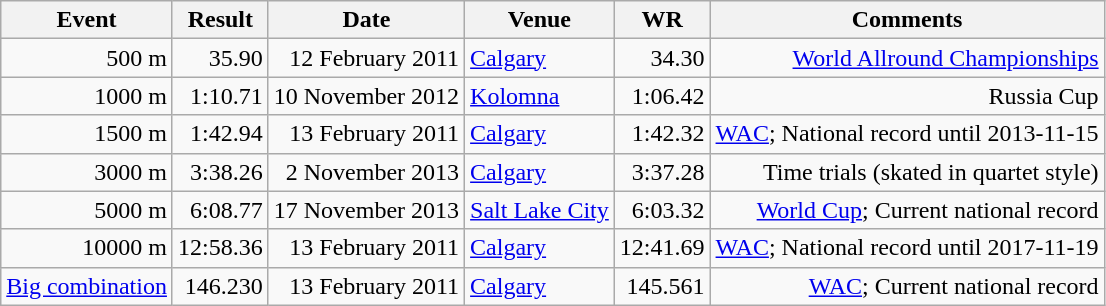<table class="wikitable" style="text-align:right">
<tr>
<th>Event</th>
<th>Result</th>
<th>Date</th>
<th>Venue</th>
<th>WR</th>
<th>Comments</th>
</tr>
<tr>
<td>500 m</td>
<td>35.90</td>
<td>12 February 2011</td>
<td align="left"><a href='#'>Calgary</a></td>
<td>34.30</td>
<td><a href='#'>World Allround Championships</a></td>
</tr>
<tr>
<td>1000 m</td>
<td>1:10.71</td>
<td>10 November 2012</td>
<td align="left"><a href='#'>Kolomna</a></td>
<td>1:06.42</td>
<td>Russia Cup</td>
</tr>
<tr>
<td>1500 m</td>
<td>1:42.94</td>
<td>13 February 2011</td>
<td align="left"><a href='#'>Calgary</a></td>
<td>1:42.32</td>
<td><a href='#'>WAC</a>; National record until 2013-11-15 </td>
</tr>
<tr>
<td>3000 m</td>
<td>3:38.26</td>
<td>2 November 2013</td>
<td align="left"><a href='#'>Calgary</a></td>
<td>3:37.28</td>
<td>Time trials (skated in quartet style)</td>
</tr>
<tr>
<td>5000 m</td>
<td>6:08.77</td>
<td>17 November 2013</td>
<td align="left"><a href='#'>Salt Lake City</a></td>
<td>6:03.32</td>
<td><a href='#'>World Cup</a>; Current national record </td>
</tr>
<tr>
<td>10000 m</td>
<td>12:58.36</td>
<td>13 February 2011</td>
<td align="left"><a href='#'>Calgary</a></td>
<td>12:41.69</td>
<td><a href='#'>WAC</a>; National record until 2017-11-19 </td>
</tr>
<tr>
<td><a href='#'>Big combination</a></td>
<td>146.230</td>
<td>13 February 2011</td>
<td align="left"><a href='#'>Calgary</a></td>
<td>145.561</td>
<td><a href='#'>WAC</a>; Current national record</td>
</tr>
</table>
